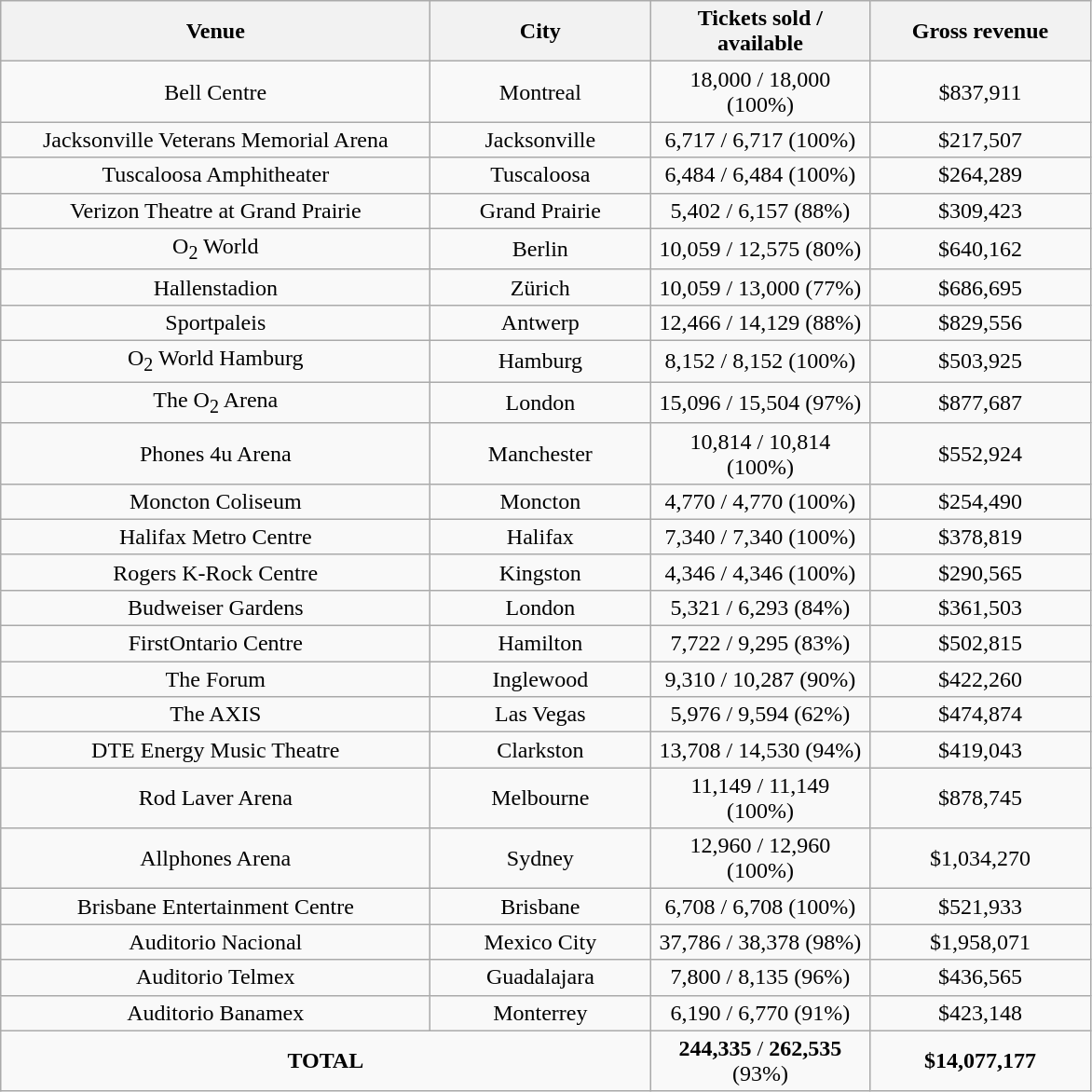<table class="wikitable" style="text-align:center">
<tr>
<th style="width:300px;">Venue</th>
<th style="width:150px;">City</th>
<th style="width:150px;">Tickets sold / available</th>
<th style="width:150px;">Gross revenue</th>
</tr>
<tr>
<td>Bell Centre</td>
<td>Montreal</td>
<td>18,000 / 18,000 (100%)</td>
<td>$837,911</td>
</tr>
<tr>
<td>Jacksonville Veterans Memorial Arena</td>
<td>Jacksonville</td>
<td>6,717 / 6,717 (100%)</td>
<td>$217,507</td>
</tr>
<tr>
<td>Tuscaloosa Amphitheater</td>
<td>Tuscaloosa</td>
<td>6,484 / 6,484 (100%)</td>
<td>$264,289</td>
</tr>
<tr>
<td>Verizon Theatre at Grand Prairie</td>
<td>Grand Prairie</td>
<td>5,402 / 6,157 (88%)</td>
<td>$309,423</td>
</tr>
<tr>
<td>O<sub>2</sub> World</td>
<td>Berlin</td>
<td>10,059 / 12,575 (80%)</td>
<td>$640,162</td>
</tr>
<tr>
<td>Hallenstadion</td>
<td>Zürich</td>
<td>10,059 / 13,000 (77%)</td>
<td>$686,695</td>
</tr>
<tr>
<td>Sportpaleis</td>
<td>Antwerp</td>
<td>12,466 / 14,129 (88%)</td>
<td>$829,556</td>
</tr>
<tr>
<td>O<sub>2</sub> World Hamburg</td>
<td>Hamburg</td>
<td>8,152 / 8,152 (100%)</td>
<td>$503,925</td>
</tr>
<tr>
<td>The O<sub>2</sub> Arena</td>
<td>London</td>
<td>15,096 / 15,504 (97%)</td>
<td>$877,687</td>
</tr>
<tr>
<td>Phones 4u Arena</td>
<td>Manchester</td>
<td>10,814 / 10,814 (100%)</td>
<td>$552,924</td>
</tr>
<tr>
<td>Moncton Coliseum</td>
<td>Moncton</td>
<td>4,770 / 4,770 (100%)</td>
<td>$254,490</td>
</tr>
<tr>
<td>Halifax Metro Centre</td>
<td>Halifax</td>
<td>7,340 / 7,340 (100%)</td>
<td>$378,819</td>
</tr>
<tr>
<td>Rogers K-Rock Centre</td>
<td>Kingston</td>
<td>4,346 / 4,346 (100%)</td>
<td>$290,565</td>
</tr>
<tr>
<td>Budweiser Gardens</td>
<td>London</td>
<td>5,321 / 6,293 (84%)</td>
<td>$361,503</td>
</tr>
<tr>
<td>FirstOntario Centre</td>
<td>Hamilton</td>
<td>7,722 / 9,295 (83%)</td>
<td>$502,815</td>
</tr>
<tr>
<td>The Forum</td>
<td>Inglewood</td>
<td>9,310 / 10,287 (90%)</td>
<td>$422,260</td>
</tr>
<tr>
<td>The AXIS</td>
<td>Las Vegas</td>
<td>5,976 / 9,594 (62%)</td>
<td>$474,874</td>
</tr>
<tr>
<td>DTE Energy Music Theatre</td>
<td>Clarkston</td>
<td>13,708 / 14,530 (94%)</td>
<td>$419,043</td>
</tr>
<tr>
<td>Rod Laver Arena</td>
<td>Melbourne</td>
<td>11,149 / 11,149 (100%)</td>
<td>$878,745</td>
</tr>
<tr>
<td>Allphones Arena</td>
<td>Sydney</td>
<td>12,960 / 12,960 (100%)</td>
<td>$1,034,270</td>
</tr>
<tr>
<td>Brisbane Entertainment Centre</td>
<td>Brisbane</td>
<td>6,708 / 6,708 (100%)</td>
<td>$521,933</td>
</tr>
<tr>
<td>Auditorio Nacional</td>
<td>Mexico City</td>
<td>37,786 / 38,378 (98%)</td>
<td>$1,958,071</td>
</tr>
<tr>
<td>Auditorio Telmex</td>
<td>Guadalajara</td>
<td>7,800 / 8,135 (96%)</td>
<td>$436,565</td>
</tr>
<tr>
<td>Auditorio Banamex</td>
<td>Monterrey</td>
<td>6,190 / 6,770 (91%)</td>
<td>$423,148</td>
</tr>
<tr>
<td colspan="2"><strong>TOTAL</strong></td>
<td><strong>244,335</strong> / <strong>262,535</strong> (93%)</td>
<td><strong>$14,077,177</strong></td>
</tr>
</table>
